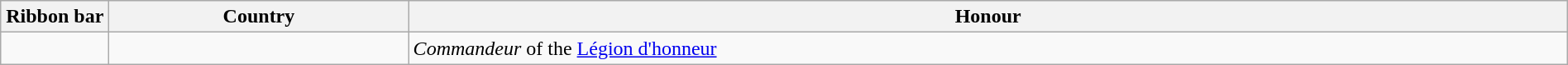<table class="wikitable" style="width:100%;">
<tr>
<th style="width:80px;">Ribbon bar</th>
<th>Country</th>
<th>Honour</th>
</tr>
<tr>
<td></td>
<td></td>
<td><em>Commandeur</em> of the <a href='#'>Légion d'honneur</a></td>
</tr>
</table>
